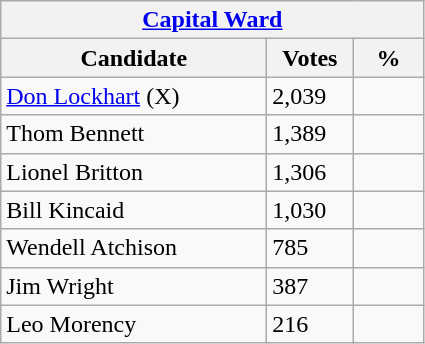<table class="wikitable">
<tr>
<th colspan="3"><a href='#'>Capital Ward</a></th>
</tr>
<tr>
<th style="width: 170px">Candidate</th>
<th style="width: 50px">Votes</th>
<th style="width: 40px">%</th>
</tr>
<tr>
<td><a href='#'>Don Lockhart</a> (X)</td>
<td>2,039</td>
<td></td>
</tr>
<tr>
<td>Thom Bennett</td>
<td>1,389</td>
<td></td>
</tr>
<tr>
<td>Lionel Britton</td>
<td>1,306</td>
<td></td>
</tr>
<tr>
<td>Bill Kincaid</td>
<td>1,030</td>
<td></td>
</tr>
<tr>
<td>Wendell Atchison</td>
<td>785</td>
<td></td>
</tr>
<tr>
<td>Jim Wright</td>
<td>387</td>
<td></td>
</tr>
<tr>
<td>Leo Morency</td>
<td>216</td>
<td></td>
</tr>
</table>
